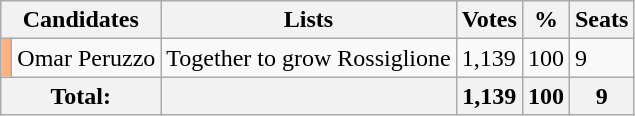<table class="wikitable sortable">
<tr>
<th colspan="2">Candidates</th>
<th>Lists</th>
<th>Votes</th>
<th>%</th>
<th>Seats</th>
</tr>
<tr>
<td bgcolor="#FFB280"></td>
<td>Omar Peruzzo </td>
<td>Together to grow Rossiglione</td>
<td>1,139</td>
<td>100</td>
<td>9</td>
</tr>
<tr>
<th colspan="2">Total:</th>
<th></th>
<th>1,139</th>
<th>100</th>
<th>9</th>
</tr>
</table>
